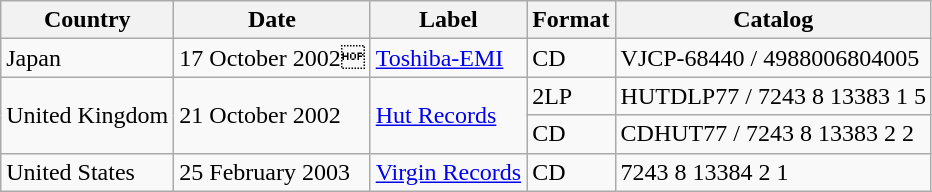<table class="wikitable">
<tr>
<th>Country</th>
<th>Date</th>
<th>Label</th>
<th>Format</th>
<th>Catalog</th>
</tr>
<tr>
<td>Japan</td>
<td>17 October 2002</td>
<td><a href='#'>Toshiba-EMI</a></td>
<td>CD</td>
<td>VJCP-68440 / 4988006804005</td>
</tr>
<tr>
<td rowspan="2">United Kingdom</td>
<td rowspan="2">21 October 2002</td>
<td rowspan="2"><a href='#'>Hut Records</a></td>
<td>2LP</td>
<td>HUTDLP77 / 7243 8 13383 1 5</td>
</tr>
<tr>
<td>CD</td>
<td>CDHUT77 / 7243 8 13383 2 2</td>
</tr>
<tr>
<td>United States</td>
<td>25 February 2003</td>
<td><a href='#'>Virgin Records</a></td>
<td>CD</td>
<td>7243 8 13384 2 1</td>
</tr>
</table>
